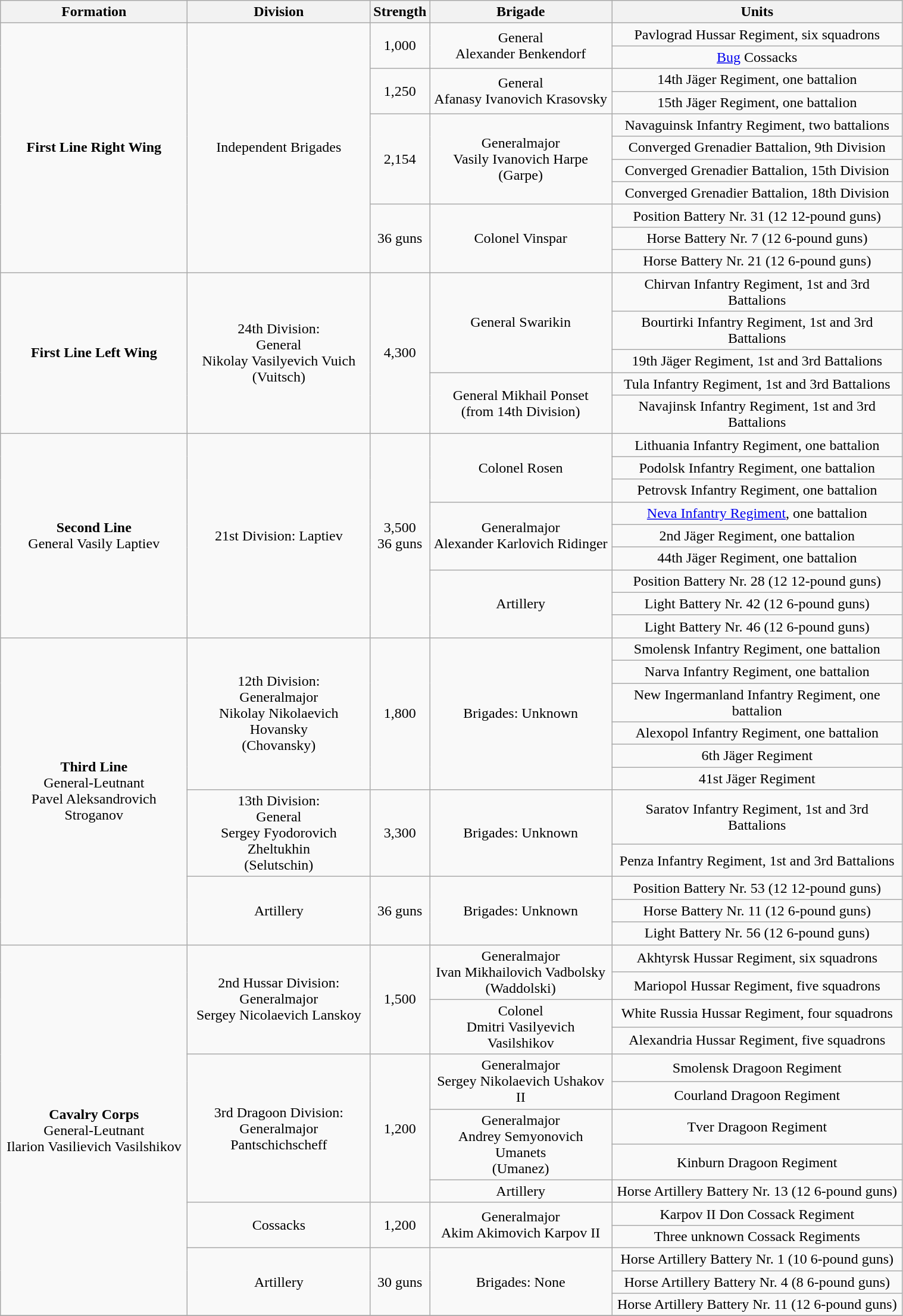<table class="wikitable collapsible collapsed" style="text-align:center; width:80%;">
<tr>
<th>Formation</th>
<th>Division</th>
<th>Strength</th>
<th>Brigade</th>
<th>Units</th>
</tr>
<tr>
<td ROWSPAN=11><strong>First Line Right Wing</strong></td>
<td ROWSPAN=11>Independent Brigades</td>
<td ROWSPAN=2>1,000</td>
<td ROWSPAN=2>General<br>Alexander Benkendorf</td>
<td>Pavlograd Hussar Regiment, six squadrons</td>
</tr>
<tr>
<td><a href='#'>Bug</a> Cossacks</td>
</tr>
<tr>
<td ROWSPAN=2>1,250</td>
<td ROWSPAN=2>General<br>Afanasy Ivanovich Krasovsky</td>
<td>14th Jäger Regiment, one battalion</td>
</tr>
<tr>
<td>15th Jäger Regiment, one battalion</td>
</tr>
<tr>
<td ROWSPAN=4>2,154</td>
<td ROWSPAN=4>Generalmajor<br>Vasily Ivanovich Harpe (Garpe)</td>
<td>Navaguinsk Infantry Regiment, two battalions</td>
</tr>
<tr>
<td>Converged Grenadier Battalion, 9th Division</td>
</tr>
<tr>
<td>Converged Grenadier Battalion, 15th Division</td>
</tr>
<tr>
<td>Converged Grenadier Battalion, 18th Division</td>
</tr>
<tr>
<td ROWSPAN=3>36 guns</td>
<td ROWSPAN=3>Colonel Vinspar</td>
<td>Position Battery Nr. 31 (12 12-pound guns)</td>
</tr>
<tr>
<td>Horse Battery Nr. 7 (12 6-pound guns)</td>
</tr>
<tr>
<td>Horse Battery Nr. 21 (12 6-pound guns)</td>
</tr>
<tr>
<td ROWSPAN=5><strong>First Line Left Wing</strong></td>
<td ROWSPAN=5>24th Division:<br>General<br>Nikolay Vasilyevich Vuich<br>(Vuitsch)</td>
<td ROWSPAN=5>4,300</td>
<td ROWSPAN=3>General Swarikin</td>
<td>Chirvan Infantry Regiment, 1st and 3rd Battalions</td>
</tr>
<tr>
<td>Bourtirki Infantry Regiment, 1st and 3rd Battalions</td>
</tr>
<tr>
<td>19th Jäger Regiment, 1st and 3rd Battalions</td>
</tr>
<tr>
<td ROWSPAN=2>General Mikhail Ponset<br>(from 14th Division)</td>
<td>Tula Infantry Regiment, 1st and 3rd Battalions</td>
</tr>
<tr>
<td>Navajinsk Infantry Regiment, 1st and 3rd Battalions</td>
</tr>
<tr>
<td ROWSPAN=9><strong>Second Line</strong><br>General Vasily Laptiev</td>
<td ROWSPAN=9>21st Division: Laptiev</td>
<td ROWSPAN=9>3,500<br>36 guns</td>
<td ROWSPAN=3>Colonel Rosen</td>
<td>Lithuania Infantry Regiment, one battalion</td>
</tr>
<tr>
<td>Podolsk Infantry Regiment, one battalion</td>
</tr>
<tr>
<td>Petrovsk Infantry Regiment, one battalion</td>
</tr>
<tr>
<td ROWSPAN=3>Generalmajor<br>Alexander Karlovich Ridinger</td>
<td><a href='#'>Neva Infantry Regiment</a>, one battalion</td>
</tr>
<tr>
<td>2nd Jäger Regiment, one battalion</td>
</tr>
<tr>
<td>44th Jäger Regiment, one battalion</td>
</tr>
<tr>
<td ROWSPAN=3>Artillery</td>
<td>Position Battery Nr. 28 (12 12-pound guns)</td>
</tr>
<tr>
<td>Light Battery Nr. 42 (12 6-pound guns)</td>
</tr>
<tr>
<td>Light Battery Nr. 46 (12 6-pound guns)</td>
</tr>
<tr>
<td ROWSPAN=11><strong>Third Line</strong><br>General-Leutnant<br>Pavel Aleksandrovich Stroganov</td>
<td ROWSPAN=6>12th Division:<br>Generalmajor<br>Nikolay Nikolaevich Hovansky<br>(Chovansky)</td>
<td ROWSPAN=6>1,800</td>
<td ROWSPAN=6>Brigades: Unknown</td>
<td>Smolensk Infantry Regiment, one battalion</td>
</tr>
<tr>
<td>Narva Infantry Regiment, one battalion</td>
</tr>
<tr>
<td>New Ingermanland Infantry Regiment, one battalion</td>
</tr>
<tr>
<td>Alexopol Infantry Regiment, one battalion</td>
</tr>
<tr>
<td>6th Jäger Regiment</td>
</tr>
<tr>
<td>41st Jäger Regiment</td>
</tr>
<tr>
<td ROWSPAN=2>13th Division:<br>General<br>Sergey Fyodorovich Zheltukhin<br>(Selutschin)</td>
<td ROWSPAN=2>3,300</td>
<td ROWSPAN=2>Brigades: Unknown</td>
<td>Saratov Infantry Regiment, 1st and 3rd Battalions</td>
</tr>
<tr>
<td>Penza Infantry Regiment, 1st and 3rd Battalions</td>
</tr>
<tr>
<td ROWSPAN=3>Artillery</td>
<td ROWSPAN=3>36 guns</td>
<td ROWSPAN=3>Brigades: Unknown</td>
<td>Position Battery Nr. 53 (12 12-pound guns)</td>
</tr>
<tr>
<td>Horse Battery Nr. 11 (12 6-pound guns)</td>
</tr>
<tr>
<td>Light Battery Nr. 56 (12 6-pound guns)</td>
</tr>
<tr>
<td ROWSPAN=14><strong>Cavalry Corps</strong><br>General-Leutnant<br>Ilarion Vasilievich Vasilshikov</td>
<td ROWSPAN=4>2nd Hussar Division:<br>Generalmajor<br>Sergey Nicolaevich Lanskoy</td>
<td ROWSPAN=4>1,500</td>
<td ROWSPAN=2>Generalmajor<br>Ivan Mikhailovich Vadbolsky<br>(Waddolski)</td>
<td>Akhtyrsk Hussar Regiment, six squadrons</td>
</tr>
<tr>
<td>Mariopol Hussar Regiment, five squadrons</td>
</tr>
<tr>
<td ROWSPAN=2>Colonel<br>Dmitri Vasilyevich Vasilshikov</td>
<td>White Russia Hussar Regiment, four squadrons</td>
</tr>
<tr>
<td>Alexandria Hussar Regiment, five squadrons</td>
</tr>
<tr>
<td ROWSPAN=5>3rd Dragoon Division:<br>Generalmajor<br>Pantschichscheff</td>
<td ROWSPAN=5>1,200</td>
<td ROWSPAN=2>Generalmajor<br>Sergey Nikolaevich Ushakov II</td>
<td>Smolensk Dragoon Regiment</td>
</tr>
<tr>
<td>Courland Dragoon Regiment</td>
</tr>
<tr>
<td ROWSPAN=2>Generalmajor<br>Andrey Semyonovich Umanets<br>(Umanez)</td>
<td>Tver Dragoon Regiment</td>
</tr>
<tr>
<td>Kinburn Dragoon Regiment</td>
</tr>
<tr>
<td ROWSPAN=1>Artillery</td>
<td>Horse Artillery Battery Nr. 13 (12 6-pound guns)</td>
</tr>
<tr>
<td ROWSPAN=2>Cossacks</td>
<td ROWSPAN=2>1,200</td>
<td ROWSPAN=2>Generalmajor<br>Akim Akimovich Karpov II</td>
<td>Karpov II Don Cossack Regiment</td>
</tr>
<tr>
<td>Three unknown Cossack Regiments</td>
</tr>
<tr>
<td ROWSPAN=3>Artillery</td>
<td ROWSPAN=3>30 guns</td>
<td ROWSPAN=3>Brigades: None</td>
<td>Horse Artillery Battery Nr. 1 (10 6-pound guns)</td>
</tr>
<tr>
<td>Horse Artillery Battery Nr. 4 (8 6-pound guns)</td>
</tr>
<tr>
<td>Horse Artillery Battery Nr. 11 (12 6-pound guns)</td>
</tr>
<tr>
</tr>
</table>
